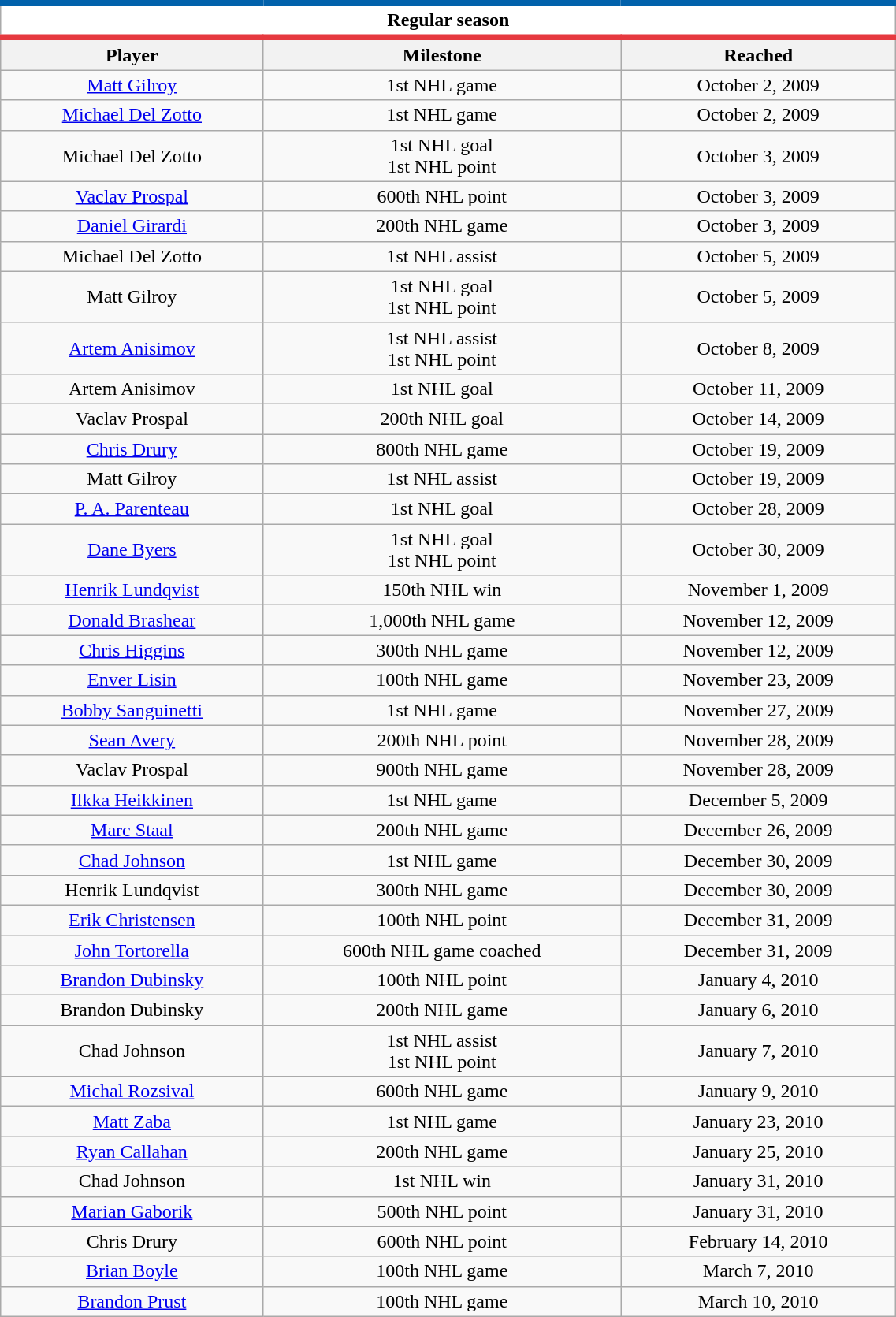<table class="wikitable" width="60%" style="text-align:center">
<tr>
<td colspan="10" style="background:#FFFFFF; border-top:#0161AB 5px solid; border-bottom:#E6393F 5px solid;"><strong>Regular season</strong></td>
</tr>
<tr>
<th>Player</th>
<th>Milestone</th>
<th>Reached</th>
</tr>
<tr>
<td><a href='#'>Matt Gilroy</a></td>
<td>1st NHL game</td>
<td>October 2, 2009</td>
</tr>
<tr>
<td><a href='#'>Michael Del Zotto</a></td>
<td>1st NHL game</td>
<td>October 2, 2009</td>
</tr>
<tr>
<td>Michael Del Zotto</td>
<td>1st NHL goal<br>1st NHL point</td>
<td>October 3, 2009</td>
</tr>
<tr>
<td><a href='#'>Vaclav Prospal</a></td>
<td>600th NHL point</td>
<td>October 3, 2009</td>
</tr>
<tr>
<td><a href='#'>Daniel Girardi</a></td>
<td>200th NHL game</td>
<td>October 3, 2009</td>
</tr>
<tr>
<td>Michael Del Zotto</td>
<td>1st NHL assist</td>
<td>October 5, 2009</td>
</tr>
<tr>
<td>Matt Gilroy</td>
<td>1st NHL goal<br>1st NHL point</td>
<td>October 5, 2009</td>
</tr>
<tr>
<td><a href='#'>Artem Anisimov</a></td>
<td>1st NHL assist<br>1st NHL point</td>
<td>October 8, 2009</td>
</tr>
<tr>
<td>Artem Anisimov</td>
<td>1st NHL goal</td>
<td>October 11, 2009</td>
</tr>
<tr>
<td>Vaclav Prospal</td>
<td>200th NHL goal</td>
<td>October 14, 2009</td>
</tr>
<tr>
<td><a href='#'>Chris Drury</a></td>
<td>800th NHL game</td>
<td>October 19, 2009</td>
</tr>
<tr>
<td>Matt Gilroy</td>
<td>1st NHL assist</td>
<td>October 19, 2009</td>
</tr>
<tr>
<td><a href='#'>P. A. Parenteau</a></td>
<td>1st NHL goal</td>
<td>October 28, 2009</td>
</tr>
<tr>
<td><a href='#'>Dane Byers</a></td>
<td>1st NHL goal<br>1st NHL point</td>
<td>October 30, 2009</td>
</tr>
<tr>
<td><a href='#'>Henrik Lundqvist</a></td>
<td>150th NHL win</td>
<td>November 1, 2009</td>
</tr>
<tr>
<td><a href='#'>Donald Brashear</a></td>
<td>1,000th NHL game</td>
<td>November 12, 2009</td>
</tr>
<tr>
<td><a href='#'>Chris Higgins</a></td>
<td>300th NHL game</td>
<td>November 12, 2009</td>
</tr>
<tr>
<td><a href='#'>Enver Lisin</a></td>
<td>100th NHL game</td>
<td>November 23, 2009</td>
</tr>
<tr>
<td><a href='#'>Bobby Sanguinetti</a></td>
<td>1st NHL game</td>
<td>November 27, 2009</td>
</tr>
<tr>
<td><a href='#'>Sean Avery</a></td>
<td>200th NHL point</td>
<td>November 28, 2009</td>
</tr>
<tr>
<td>Vaclav Prospal</td>
<td>900th NHL game</td>
<td>November 28, 2009</td>
</tr>
<tr>
<td><a href='#'>Ilkka Heikkinen</a></td>
<td>1st NHL game</td>
<td>December 5, 2009</td>
</tr>
<tr>
<td><a href='#'>Marc Staal</a></td>
<td>200th NHL game</td>
<td>December 26, 2009</td>
</tr>
<tr>
<td><a href='#'>Chad Johnson</a></td>
<td>1st NHL game</td>
<td>December 30, 2009</td>
</tr>
<tr>
<td>Henrik Lundqvist</td>
<td>300th NHL game</td>
<td>December 30, 2009</td>
</tr>
<tr>
<td><a href='#'>Erik Christensen</a></td>
<td>100th NHL point</td>
<td>December 31, 2009</td>
</tr>
<tr>
<td><a href='#'>John Tortorella</a></td>
<td>600th NHL game coached</td>
<td>December 31, 2009</td>
</tr>
<tr>
<td><a href='#'>Brandon Dubinsky</a></td>
<td>100th NHL point</td>
<td>January 4, 2010</td>
</tr>
<tr>
<td>Brandon Dubinsky</td>
<td>200th NHL game</td>
<td>January 6, 2010</td>
</tr>
<tr>
<td>Chad Johnson</td>
<td>1st NHL assist<br>1st NHL point</td>
<td>January 7, 2010</td>
</tr>
<tr>
<td><a href='#'>Michal Rozsival</a></td>
<td>600th NHL game</td>
<td>January 9, 2010</td>
</tr>
<tr>
<td><a href='#'>Matt Zaba</a></td>
<td>1st NHL game</td>
<td>January 23, 2010</td>
</tr>
<tr>
<td><a href='#'>Ryan Callahan</a></td>
<td>200th NHL game</td>
<td>January 25, 2010</td>
</tr>
<tr>
<td>Chad Johnson</td>
<td>1st NHL win</td>
<td>January 31, 2010</td>
</tr>
<tr>
<td><a href='#'>Marian Gaborik</a></td>
<td>500th NHL point</td>
<td>January 31, 2010</td>
</tr>
<tr>
<td>Chris Drury</td>
<td>600th NHL point</td>
<td>February 14, 2010</td>
</tr>
<tr>
<td><a href='#'>Brian Boyle</a></td>
<td>100th NHL game</td>
<td>March 7, 2010</td>
</tr>
<tr>
<td><a href='#'>Brandon Prust</a></td>
<td>100th NHL game</td>
<td>March 10, 2010</td>
</tr>
</table>
